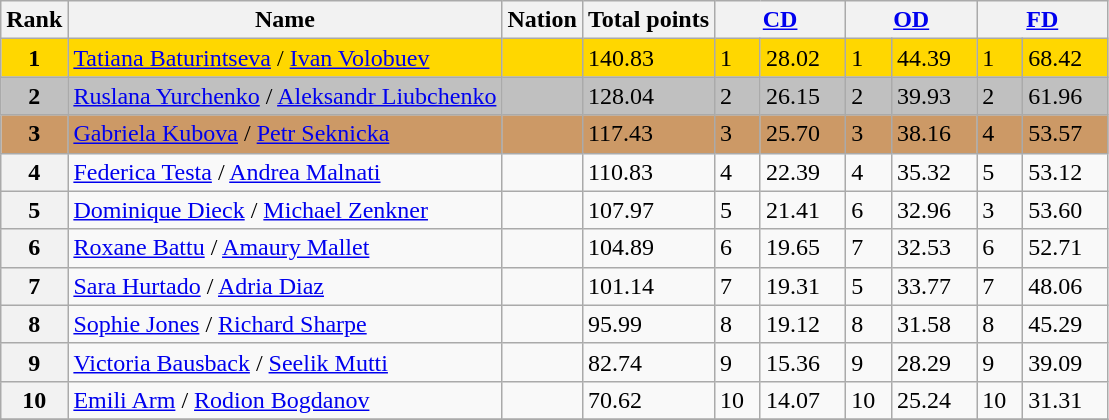<table class="wikitable sortable">
<tr>
<th>Rank</th>
<th>Name</th>
<th>Nation</th>
<th>Total points</th>
<th colspan="2" width="80px"><a href='#'>CD</a></th>
<th colspan="2" width="80px"><a href='#'>OD</a></th>
<th colspan="2" width="80px"><a href='#'>FD</a></th>
</tr>
<tr bgcolor="gold">
<td align="center"><strong>1</strong></td>
<td><a href='#'>Tatiana Baturintseva</a> / <a href='#'>Ivan Volobuev</a></td>
<td></td>
<td>140.83</td>
<td>1</td>
<td>28.02</td>
<td>1</td>
<td>44.39</td>
<td>1</td>
<td>68.42</td>
</tr>
<tr bgcolor="silver">
<td align="center"><strong>2</strong></td>
<td><a href='#'>Ruslana Yurchenko</a> / <a href='#'>Aleksandr Liubchenko</a></td>
<td></td>
<td>128.04</td>
<td>2</td>
<td>26.15</td>
<td>2</td>
<td>39.93</td>
<td>2</td>
<td>61.96</td>
</tr>
<tr bgcolor="cc9966">
<td align="center"><strong>3</strong></td>
<td><a href='#'>Gabriela Kubova</a> / <a href='#'>Petr Seknicka</a></td>
<td></td>
<td>117.43</td>
<td>3</td>
<td>25.70</td>
<td>3</td>
<td>38.16</td>
<td>4</td>
<td>53.57</td>
</tr>
<tr>
<th>4</th>
<td><a href='#'>Federica Testa</a> / <a href='#'>Andrea Malnati</a></td>
<td></td>
<td>110.83</td>
<td>4</td>
<td>22.39</td>
<td>4</td>
<td>35.32</td>
<td>5</td>
<td>53.12</td>
</tr>
<tr>
<th>5</th>
<td><a href='#'>Dominique Dieck</a> / <a href='#'>Michael Zenkner</a></td>
<td></td>
<td>107.97</td>
<td>5</td>
<td>21.41</td>
<td>6</td>
<td>32.96</td>
<td>3</td>
<td>53.60</td>
</tr>
<tr>
<th>6</th>
<td><a href='#'>Roxane Battu</a> / <a href='#'>Amaury Mallet</a></td>
<td></td>
<td>104.89</td>
<td>6</td>
<td>19.65</td>
<td>7</td>
<td>32.53</td>
<td>6</td>
<td>52.71</td>
</tr>
<tr>
<th>7</th>
<td><a href='#'>Sara Hurtado</a> / <a href='#'>Adria Diaz</a></td>
<td></td>
<td>101.14</td>
<td>7</td>
<td>19.31</td>
<td>5</td>
<td>33.77</td>
<td>7</td>
<td>48.06</td>
</tr>
<tr>
<th>8</th>
<td><a href='#'>Sophie Jones</a> / <a href='#'>Richard Sharpe</a></td>
<td></td>
<td>95.99</td>
<td>8</td>
<td>19.12</td>
<td>8</td>
<td>31.58</td>
<td>8</td>
<td>45.29</td>
</tr>
<tr>
<th>9</th>
<td><a href='#'>Victoria Bausback</a> / <a href='#'>Seelik Mutti</a></td>
<td></td>
<td>82.74</td>
<td>9</td>
<td>15.36</td>
<td>9</td>
<td>28.29</td>
<td>9</td>
<td>39.09</td>
</tr>
<tr>
<th>10</th>
<td><a href='#'>Emili Arm</a> / <a href='#'>Rodion Bogdanov</a></td>
<td></td>
<td>70.62</td>
<td>10</td>
<td>14.07</td>
<td>10</td>
<td>25.24</td>
<td>10</td>
<td>31.31</td>
</tr>
<tr>
</tr>
</table>
